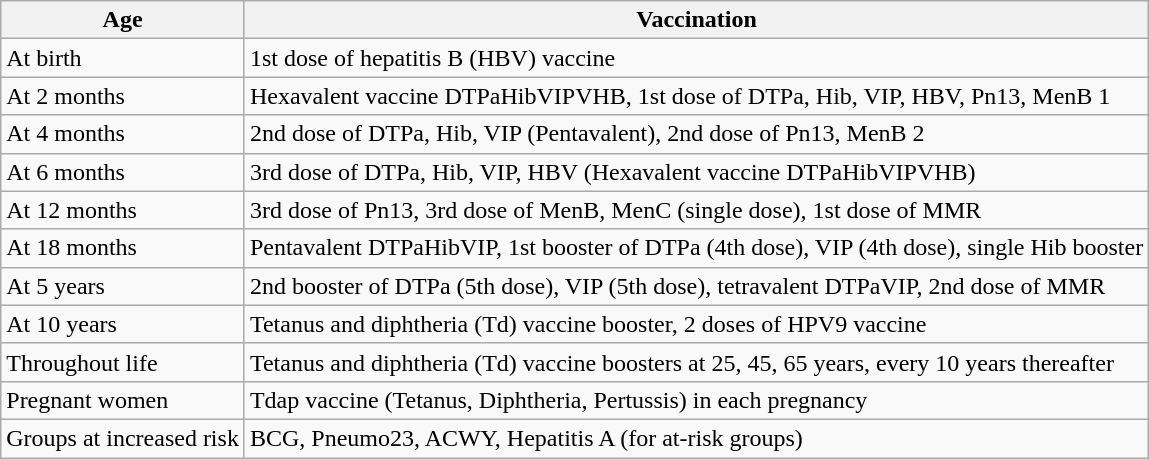<table class="wikitable">
<tr>
<th>Age</th>
<th>Vaccination</th>
</tr>
<tr>
<td>At birth</td>
<td>1st dose of hepatitis B (HBV) vaccine</td>
</tr>
<tr>
<td>At 2 months</td>
<td>Hexavalent vaccine DTPaHibVIPVHB, 1st dose of DTPa, Hib, VIP, HBV, Pn13, MenB 1</td>
</tr>
<tr>
<td>At 4 months</td>
<td>2nd dose of DTPa, Hib, VIP (Pentavalent), 2nd dose of Pn13, MenB 2</td>
</tr>
<tr>
<td>At 6 months</td>
<td>3rd dose of DTPa, Hib, VIP, HBV (Hexavalent vaccine DTPaHibVIPVHB)</td>
</tr>
<tr>
<td>At 12 months</td>
<td>3rd dose of Pn13, 3rd dose of MenB, MenC (single dose), 1st dose of MMR</td>
</tr>
<tr>
<td>At 18 months</td>
<td>Pentavalent DTPaHibVIP, 1st booster of DTPa (4th dose), VIP (4th dose), single Hib booster</td>
</tr>
<tr>
<td>At 5 years</td>
<td>2nd booster of DTPa (5th dose), VIP (5th dose), tetravalent DTPaVIP, 2nd dose of MMR</td>
</tr>
<tr>
<td>At 10 years</td>
<td>Tetanus and diphtheria (Td) vaccine booster, 2 doses of HPV9 vaccine</td>
</tr>
<tr>
<td>Throughout life</td>
<td>Tetanus and diphtheria (Td) vaccine boosters at 25, 45, 65 years, every 10 years thereafter</td>
</tr>
<tr>
<td>Pregnant women</td>
<td>Tdap vaccine (Tetanus, Diphtheria, Pertussis) in each pregnancy</td>
</tr>
<tr>
<td>Groups at increased risk</td>
<td>BCG, Pneumo23, ACWY, Hepatitis A (for at-risk groups)</td>
</tr>
</table>
